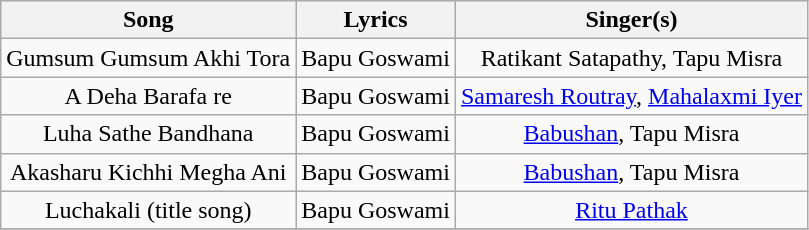<table class="wikitable sortable" style="text-align:center;">
<tr>
<th>Song</th>
<th>Lyrics</th>
<th>Singer(s)</th>
</tr>
<tr>
<td>Gumsum Gumsum Akhi Tora</td>
<td>Bapu Goswami</td>
<td>Ratikant Satapathy, Tapu Misra</td>
</tr>
<tr>
<td>A Deha Barafa re</td>
<td>Bapu Goswami</td>
<td><a href='#'>Samaresh Routray</a>, <a href='#'>Mahalaxmi Iyer</a></td>
</tr>
<tr>
<td>Luha Sathe Bandhana</td>
<td>Bapu Goswami</td>
<td><a href='#'>Babushan</a>, Tapu Misra</td>
</tr>
<tr>
<td>Akasharu Kichhi Megha Ani</td>
<td>Bapu Goswami</td>
<td><a href='#'>Babushan</a>, Tapu Misra</td>
</tr>
<tr>
<td>Luchakali (title song)</td>
<td>Bapu Goswami</td>
<td><a href='#'>Ritu Pathak</a></td>
</tr>
<tr>
</tr>
</table>
